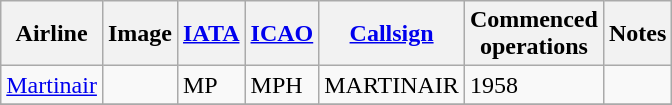<table class="wikitable sortable sort-under">
<tr valign="middle">
<th>Airline</th>
<th>Image</th>
<th><a href='#'>IATA</a></th>
<th><a href='#'>ICAO</a></th>
<th><a href='#'>Callsign</a></th>
<th>Commenced<br>operations</th>
<th>Notes</th>
</tr>
<tr>
<td><a href='#'>Martinair</a></td>
<td></td>
<td>MP</td>
<td>MPH</td>
<td>MARTINAIR</td>
<td>1958</td>
<td></td>
</tr>
<tr>
</tr>
</table>
